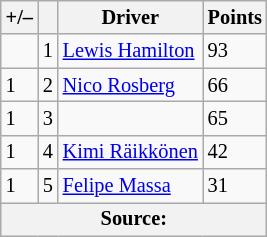<table class="wikitable" style="font-size: 85%;">
<tr>
<th>+/–</th>
<th></th>
<th>Driver</th>
<th>Points</th>
</tr>
<tr>
<td align="left"></td>
<td align="center">1</td>
<td> <a href='#'>Lewis Hamilton</a></td>
<td align="left">93</td>
</tr>
<tr>
<td align="left"> 1</td>
<td align="center">2</td>
<td> <a href='#'>Nico Rosberg</a></td>
<td align="left">66</td>
</tr>
<tr>
<td align="left"> 1</td>
<td align="center">3</td>
<td></td>
<td align="left">65</td>
</tr>
<tr>
<td align="left"> 1</td>
<td align="center">4</td>
<td> <a href='#'>Kimi Räikkönen</a></td>
<td align="left">42</td>
</tr>
<tr>
<td align="left"> 1</td>
<td align="center">5</td>
<td> <a href='#'>Felipe Massa</a></td>
<td align="left">31</td>
</tr>
<tr>
<th colspan=4>Source:</th>
</tr>
</table>
